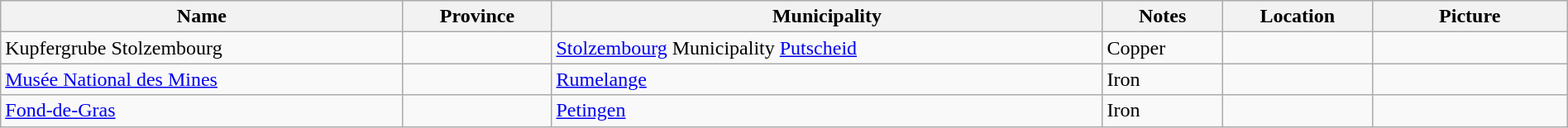<table class="wikitable sortable" style="width:100%">
<tr>
<th>Name</th>
<th>Province</th>
<th>Municipality</th>
<th class="unsortable">Notes</th>
<th class="unsortable">Location</th>
<th class="unsortable" style="width:150px">Picture</th>
</tr>
<tr>
<td>Kupfergrube Stolzembourg</td>
<td></td>
<td><a href='#'>Stolzembourg</a> Municipality <a href='#'>Putscheid</a></td>
<td>Copper</td>
<td></td>
<td></td>
</tr>
<tr>
<td><a href='#'>Musée National des Mines</a></td>
<td></td>
<td><a href='#'>Rumelange</a></td>
<td>Iron</td>
<td></td>
<td></td>
</tr>
<tr>
<td><a href='#'>Fond-de-Gras</a></td>
<td></td>
<td><a href='#'>Petingen</a></td>
<td>Iron</td>
<td></td>
<td></td>
</tr>
</table>
